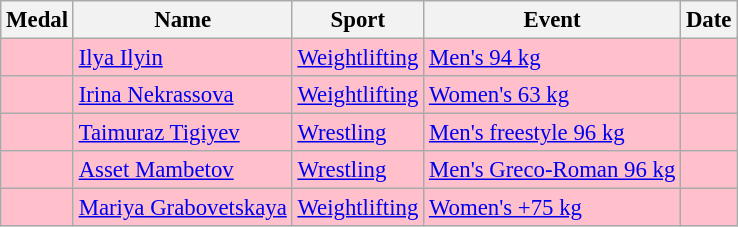<table class="wikitable sortable" style="font-size: 95%;">
<tr>
<th>Medal</th>
<th>Name</th>
<th>Sport</th>
<th>Event</th>
<th>Date</th>
</tr>
<tr bgcolor=pink>
<td></td>
<td><a href='#'>Ilya Ilyin</a></td>
<td><a href='#'>Weightlifting</a></td>
<td><a href='#'>Men's 94 kg</a></td>
<td></td>
</tr>
<tr bgcolor=pink>
<td></td>
<td><a href='#'>Irina Nekrassova</a></td>
<td><a href='#'>Weightlifting</a></td>
<td><a href='#'>Women's 63 kg</a></td>
<td></td>
</tr>
<tr bgcolor=pink>
<td></td>
<td><a href='#'>Taimuraz Tigiyev</a></td>
<td><a href='#'>Wrestling</a></td>
<td><a href='#'>Men's freestyle 96 kg</a></td>
<td></td>
</tr>
<tr bgcolor=pink>
<td></td>
<td><a href='#'>Asset Mambetov</a></td>
<td><a href='#'>Wrestling</a></td>
<td><a href='#'>Men's Greco-Roman 96 kg</a></td>
<td></td>
</tr>
<tr bgcolor=pink>
<td></td>
<td><a href='#'>Mariya Grabovetskaya</a></td>
<td><a href='#'>Weightlifting</a></td>
<td><a href='#'>Women's +75 kg</a></td>
<td></td>
</tr>
</table>
